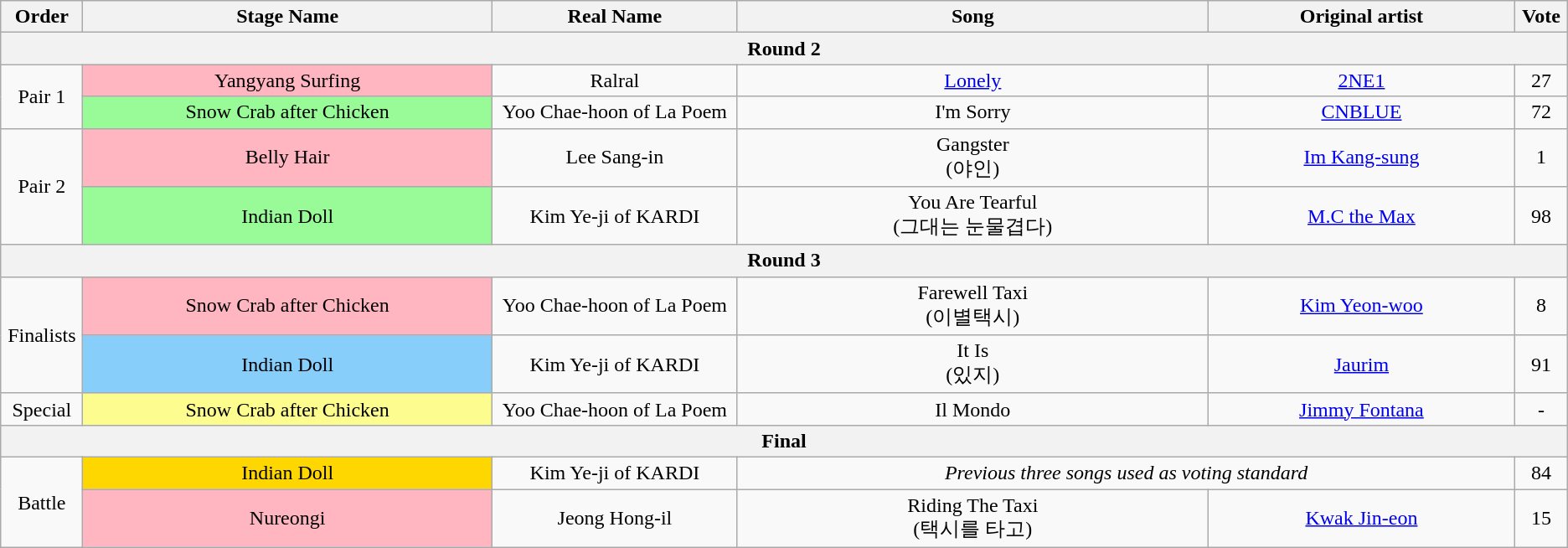<table class="wikitable" style="text-align:center; width 95%;">
<tr>
<th style="width:1%;">Order</th>
<th style="width:20%;">Stage Name</th>
<th style="width:12%">Real Name</th>
<th style="width:23%;">Song</th>
<th style="width:15%;">Original artist</th>
<th style="width:1%;">Vote</th>
</tr>
<tr>
<th colspan=6>Round 2</th>
</tr>
<tr>
<td rowspan=2>Pair 1</td>
<td bgcolor="lightpink">Yangyang Surfing</td>
<td>Ralral</td>
<td><a href='#'>Lonely</a></td>
<td><a href='#'>2NE1</a></td>
<td>27</td>
</tr>
<tr>
<td bgcolor="palegreen">Snow Crab after Chicken</td>
<td>Yoo Chae-hoon of La Poem</td>
<td>I'm Sorry</td>
<td><a href='#'>CNBLUE</a></td>
<td>72</td>
</tr>
<tr>
<td rowspan=2>Pair 2</td>
<td bgcolor="lightpink">Belly Hair</td>
<td>Lee Sang-in</td>
<td>Gangster<br>(야인)</td>
<td><a href='#'>Im Kang-sung</a></td>
<td>1</td>
</tr>
<tr>
<td bgcolor="palegreen">Indian Doll</td>
<td>Kim Ye-ji of KARDI</td>
<td>You Are Tearful<br>(그대는 눈물겹다)</td>
<td><a href='#'>M.C the Max</a></td>
<td>98</td>
</tr>
<tr>
<th colspan=6>Round 3</th>
</tr>
<tr>
<td rowspan=2>Finalists</td>
<td bgcolor="lightpink">Snow Crab after Chicken</td>
<td>Yoo Chae-hoon of La Poem</td>
<td>Farewell Taxi<br>(이별택시)</td>
<td><a href='#'>Kim Yeon-woo</a></td>
<td>8</td>
</tr>
<tr>
<td bgcolor="lightskyblue">Indian Doll</td>
<td>Kim Ye-ji of KARDI</td>
<td>It Is<br>(있지)</td>
<td><a href='#'>Jaurim</a></td>
<td>91</td>
</tr>
<tr>
<td>Special</td>
<td bgcolor="#FDFC8F">Snow Crab after Chicken</td>
<td>Yoo Chae-hoon of La Poem</td>
<td>Il Mondo</td>
<td><a href='#'>Jimmy Fontana</a></td>
<td>-</td>
</tr>
<tr>
<th colspan=6>Final</th>
</tr>
<tr>
<td rowspan=2>Battle</td>
<td bgcolor="gold">Indian Doll</td>
<td>Kim Ye-ji of KARDI</td>
<td colspan=2><em>Previous three songs used as voting standard</em></td>
<td>84</td>
</tr>
<tr>
<td bgcolor="lightpink">Nureongi</td>
<td>Jeong Hong-il</td>
<td>Riding The Taxi<br>(택시를 타고)</td>
<td><a href='#'>Kwak Jin-eon</a></td>
<td>15</td>
</tr>
</table>
